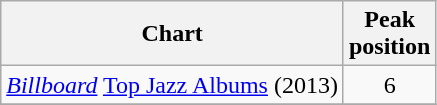<table class="wikitable">
<tr>
<th>Chart</th>
<th>Peak<br>position</th>
</tr>
<tr>
<td><a href='#'><em>Billboard</em></a> <a href='#'>Top Jazz Albums</a> (2013)</td>
<td style="text-align:center">6</td>
</tr>
<tr>
</tr>
</table>
